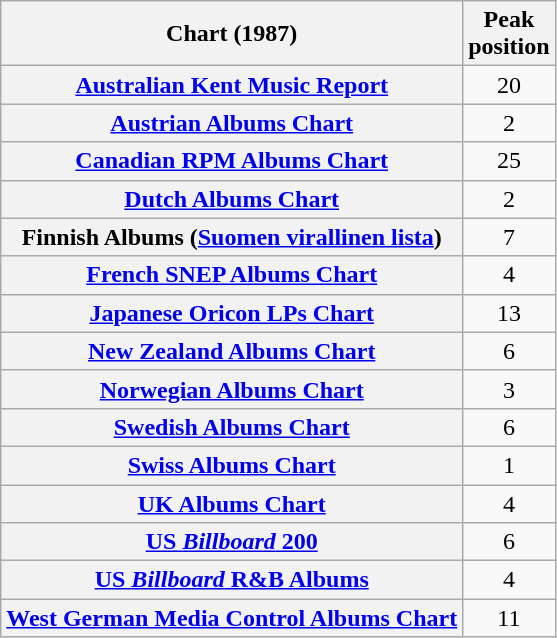<table class="wikitable sortable plainrowheaders" style="text-align:center">
<tr>
<th scope="col">Chart (1987)</th>
<th scope="col">Peak<br>position</th>
</tr>
<tr>
<th scope="row"><a href='#'>Australian Kent Music Report</a></th>
<td>20</td>
</tr>
<tr>
<th scope="row"><a href='#'>Austrian Albums Chart</a></th>
<td>2</td>
</tr>
<tr>
<th scope="row"><a href='#'>Canadian RPM Albums Chart</a></th>
<td>25</td>
</tr>
<tr>
<th scope="row"><a href='#'>Dutch Albums Chart</a></th>
<td>2</td>
</tr>
<tr>
<th scope="row">Finnish Albums (<a href='#'>Suomen virallinen lista</a>)</th>
<td>7</td>
</tr>
<tr>
<th scope="row"><a href='#'>French SNEP Albums Chart</a></th>
<td>4</td>
</tr>
<tr>
<th scope="row"><a href='#'>Japanese Oricon LPs Chart</a></th>
<td>13</td>
</tr>
<tr>
<th scope="row"><a href='#'>New Zealand Albums Chart</a></th>
<td>6</td>
</tr>
<tr>
<th scope="row"><a href='#'>Norwegian Albums Chart</a></th>
<td>3</td>
</tr>
<tr>
<th scope="row"><a href='#'>Swedish Albums Chart</a></th>
<td>6</td>
</tr>
<tr>
<th scope="row"><a href='#'>Swiss Albums Chart</a></th>
<td>1</td>
</tr>
<tr>
<th scope="row"><a href='#'>UK Albums Chart</a></th>
<td>4</td>
</tr>
<tr>
<th scope="row"><a href='#'>US <em>Billboard</em> 200</a></th>
<td>6</td>
</tr>
<tr>
<th scope="row"><a href='#'>US <em>Billboard</em> R&B Albums</a></th>
<td>4</td>
</tr>
<tr>
<th scope="row"><a href='#'>West German Media Control Albums Chart</a></th>
<td>11</td>
</tr>
</table>
